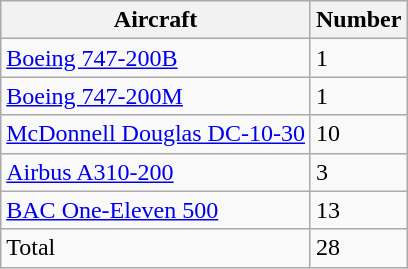<table class="wikitable">
<tr>
<th>Aircraft</th>
<th>Number</th>
</tr>
<tr>
<td><a href='#'>Boeing 747-200B</a></td>
<td>1</td>
</tr>
<tr>
<td><a href='#'>Boeing 747-200M</a></td>
<td>1</td>
</tr>
<tr>
<td><a href='#'>McDonnell Douglas DC-10-30</a></td>
<td>10</td>
</tr>
<tr>
<td><a href='#'>Airbus A310-200</a></td>
<td>3</td>
</tr>
<tr>
<td><a href='#'>BAC One-Eleven 500</a></td>
<td>13</td>
</tr>
<tr>
<td>Total</td>
<td>28</td>
</tr>
</table>
